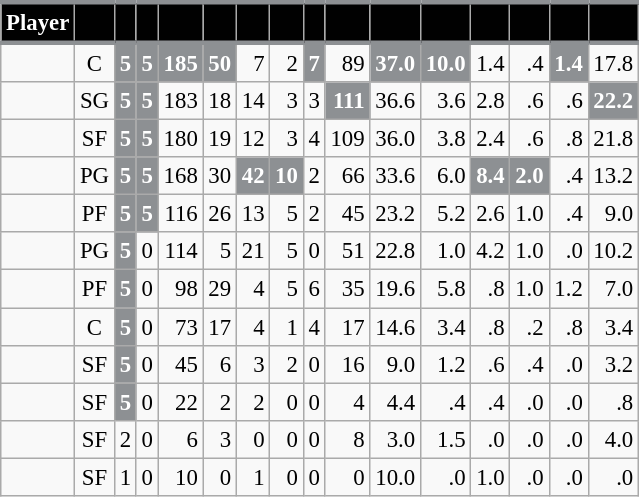<table class="wikitable sortable" style="font-size: 95%; text-align:right;">
<tr>
<th style="background:#010101; color:#FFFFFF; border-top:#8D9093 3px solid; border-bottom:#8D9093 3px solid;">Player</th>
<th style="background:#010101; color:#FFFFFF; border-top:#8D9093 3px solid; border-bottom:#8D9093 3px solid;"></th>
<th style="background:#010101; color:#FFFFFF; border-top:#8D9093 3px solid; border-bottom:#8D9093 3px solid;"></th>
<th style="background:#010101; color:#FFFFFF; border-top:#8D9093 3px solid; border-bottom:#8D9093 3px solid;"></th>
<th style="background:#010101; color:#FFFFFF; border-top:#8D9093 3px solid; border-bottom:#8D9093 3px solid;"></th>
<th style="background:#010101; color:#FFFFFF; border-top:#8D9093 3px solid; border-bottom:#8D9093 3px solid;"></th>
<th style="background:#010101; color:#FFFFFF; border-top:#8D9093 3px solid; border-bottom:#8D9093 3px solid;"></th>
<th style="background:#010101; color:#FFFFFF; border-top:#8D9093 3px solid; border-bottom:#8D9093 3px solid;"></th>
<th style="background:#010101; color:#FFFFFF; border-top:#8D9093 3px solid; border-bottom:#8D9093 3px solid;"></th>
<th style="background:#010101; color:#FFFFFF; border-top:#8D9093 3px solid; border-bottom:#8D9093 3px solid;"></th>
<th style="background:#010101; color:#FFFFFF; border-top:#8D9093 3px solid; border-bottom:#8D9093 3px solid;"></th>
<th style="background:#010101; color:#FFFFFF; border-top:#8D9093 3px solid; border-bottom:#8D9093 3px solid;"></th>
<th style="background:#010101; color:#FFFFFF; border-top:#8D9093 3px solid; border-bottom:#8D9093 3px solid;"></th>
<th style="background:#010101; color:#FFFFFF; border-top:#8D9093 3px solid; border-bottom:#8D9093 3px solid;"></th>
<th style="background:#010101; color:#FFFFFF; border-top:#8D9093 3px solid; border-bottom:#8D9093 3px solid;"></th>
<th style="background:#010101; color:#FFFFFF; border-top:#8D9093 3px solid; border-bottom:#8D9093 3px solid;"></th>
</tr>
<tr>
<td style="text-align:left;"></td>
<td style="text-align:center;">C</td>
<td style="background:#8D9093; color:#FFFFFF;"><strong>5</strong></td>
<td style="background:#8D9093; color:#FFFFFF;"><strong>5</strong></td>
<td style="background:#8D9093; color:#FFFFFF;"><strong>185</strong></td>
<td style="background:#8D9093; color:#FFFFFF;"><strong>50</strong></td>
<td>7</td>
<td>2</td>
<td style="background:#8D9093; color:#FFFFFF;"><strong>7</strong></td>
<td>89</td>
<td style="background:#8D9093; color:#FFFFFF;"><strong>37.0</strong></td>
<td style="background:#8D9093; color:#FFFFFF;"><strong>10.0</strong></td>
<td>1.4</td>
<td>.4</td>
<td style="background:#8D9093; color:#FFFFFF;"><strong>1.4</strong></td>
<td>17.8</td>
</tr>
<tr>
<td style="text-align:left;"></td>
<td style="text-align:center;">SG</td>
<td style="background:#8D9093; color:#FFFFFF;"><strong>5</strong></td>
<td style="background:#8D9093; color:#FFFFFF;"><strong>5</strong></td>
<td>183</td>
<td>18</td>
<td>14</td>
<td>3</td>
<td>3</td>
<td style="background:#8D9093; color:#FFFFFF;"><strong>111</strong></td>
<td>36.6</td>
<td>3.6</td>
<td>2.8</td>
<td>.6</td>
<td>.6</td>
<td style="background:#8D9093; color:#FFFFFF;"><strong>22.2</strong></td>
</tr>
<tr>
<td style="text-align:left;"></td>
<td style="text-align:center;">SF</td>
<td style="background:#8D9093; color:#FFFFFF;"><strong>5</strong></td>
<td style="background:#8D9093; color:#FFFFFF;"><strong>5</strong></td>
<td>180</td>
<td>19</td>
<td>12</td>
<td>3</td>
<td>4</td>
<td>109</td>
<td>36.0</td>
<td>3.8</td>
<td>2.4</td>
<td>.6</td>
<td>.8</td>
<td>21.8</td>
</tr>
<tr>
<td style="text-align:left;"></td>
<td style="text-align:center;">PG</td>
<td style="background:#8D9093; color:#FFFFFF;"><strong>5</strong></td>
<td style="background:#8D9093; color:#FFFFFF;"><strong>5</strong></td>
<td>168</td>
<td>30</td>
<td style="background:#8D9093; color:#FFFFFF;"><strong>42</strong></td>
<td style="background:#8D9093; color:#FFFFFF;"><strong>10</strong></td>
<td>2</td>
<td>66</td>
<td>33.6</td>
<td>6.0</td>
<td style="background:#8D9093; color:#FFFFFF;"><strong>8.4</strong></td>
<td style="background:#8D9093; color:#FFFFFF;"><strong>2.0</strong></td>
<td>.4</td>
<td>13.2</td>
</tr>
<tr>
<td style="text-align:left;"></td>
<td style="text-align:center;">PF</td>
<td style="background:#8D9093; color:#FFFFFF;"><strong>5</strong></td>
<td style="background:#8D9093; color:#FFFFFF;"><strong>5</strong></td>
<td>116</td>
<td>26</td>
<td>13</td>
<td>5</td>
<td>2</td>
<td>45</td>
<td>23.2</td>
<td>5.2</td>
<td>2.6</td>
<td>1.0</td>
<td>.4</td>
<td>9.0</td>
</tr>
<tr>
<td style="text-align:left;"></td>
<td style="text-align:center;">PG</td>
<td style="background:#8D9093; color:#FFFFFF;"><strong>5</strong></td>
<td>0</td>
<td>114</td>
<td>5</td>
<td>21</td>
<td>5</td>
<td>0</td>
<td>51</td>
<td>22.8</td>
<td>1.0</td>
<td>4.2</td>
<td>1.0</td>
<td>.0</td>
<td>10.2</td>
</tr>
<tr>
<td style="text-align:left;"></td>
<td style="text-align:center;">PF</td>
<td style="background:#8D9093; color:#FFFFFF;"><strong>5</strong></td>
<td>0</td>
<td>98</td>
<td>29</td>
<td>4</td>
<td>5</td>
<td>6</td>
<td>35</td>
<td>19.6</td>
<td>5.8</td>
<td>.8</td>
<td>1.0</td>
<td>1.2</td>
<td>7.0</td>
</tr>
<tr>
<td style="text-align:left;"></td>
<td style="text-align:center;">C</td>
<td style="background:#8D9093; color:#FFFFFF;"><strong>5</strong></td>
<td>0</td>
<td>73</td>
<td>17</td>
<td>4</td>
<td>1</td>
<td>4</td>
<td>17</td>
<td>14.6</td>
<td>3.4</td>
<td>.8</td>
<td>.2</td>
<td>.8</td>
<td>3.4</td>
</tr>
<tr>
<td style="text-align:left;"></td>
<td style="text-align:center;">SF</td>
<td style="background:#8D9093; color:#FFFFFF;"><strong>5</strong></td>
<td>0</td>
<td>45</td>
<td>6</td>
<td>3</td>
<td>2</td>
<td>0</td>
<td>16</td>
<td>9.0</td>
<td>1.2</td>
<td>.6</td>
<td>.4</td>
<td>.0</td>
<td>3.2</td>
</tr>
<tr>
<td style="text-align:left;"></td>
<td style="text-align:center;">SF</td>
<td style="background:#8D9093; color:#FFFFFF;"><strong>5</strong></td>
<td>0</td>
<td>22</td>
<td>2</td>
<td>2</td>
<td>0</td>
<td>0</td>
<td>4</td>
<td>4.4</td>
<td>.4</td>
<td>.4</td>
<td>.0</td>
<td>.0</td>
<td>.8</td>
</tr>
<tr>
<td style="text-align:left;"></td>
<td style="text-align:center;">SF</td>
<td>2</td>
<td>0</td>
<td>6</td>
<td>3</td>
<td>0</td>
<td>0</td>
<td>0</td>
<td>8</td>
<td>3.0</td>
<td>1.5</td>
<td>.0</td>
<td>.0</td>
<td>.0</td>
<td>4.0</td>
</tr>
<tr>
<td style="text-align:left;"></td>
<td style="text-align:center;">SF</td>
<td>1</td>
<td>0</td>
<td>10</td>
<td>0</td>
<td>1</td>
<td>0</td>
<td>0</td>
<td>0</td>
<td>10.0</td>
<td>.0</td>
<td>1.0</td>
<td>.0</td>
<td>.0</td>
<td>.0</td>
</tr>
</table>
